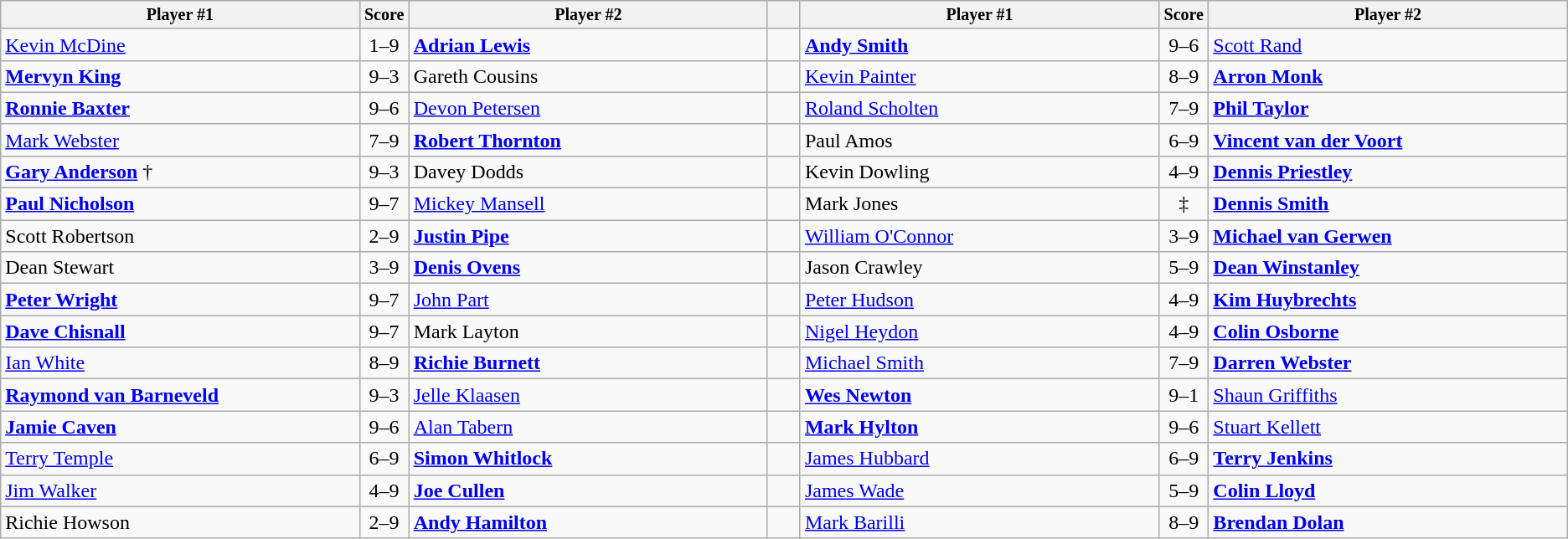<table class="wikitable">
<tr style="font-size:10pt;font-weight:bold">
<th style="width:22%;">Player #1</th>
<th width=3%>Score</th>
<th style="width:22%;">Player #2</th>
<th width=2%></th>
<th style="width:22%;">Player #1</th>
<th width=3%>Score</th>
<th style="width:22%;">Player #2</th>
</tr>
<tr>
<td> <a href='#'>Kevin McDine</a></td>
<td align=center>1–9</td>
<td> <strong><a href='#'>Adrian Lewis</a></strong></td>
<td></td>
<td> <strong><a href='#'>Andy Smith</a></strong></td>
<td align=center>9–6</td>
<td> <a href='#'>Scott Rand</a></td>
</tr>
<tr>
<td> <strong><a href='#'>Mervyn King</a></strong></td>
<td align=center>9–3</td>
<td> Gareth Cousins</td>
<td></td>
<td> <a href='#'>Kevin Painter</a></td>
<td align=center>8–9</td>
<td> <strong><a href='#'>Arron Monk</a></strong></td>
</tr>
<tr>
<td> <strong><a href='#'>Ronnie Baxter</a></strong></td>
<td align=center>9–6</td>
<td> <a href='#'>Devon Petersen</a></td>
<td></td>
<td> <a href='#'>Roland Scholten</a></td>
<td align=center>7–9</td>
<td> <strong><a href='#'>Phil Taylor</a></strong></td>
</tr>
<tr>
<td> <a href='#'>Mark Webster</a></td>
<td align=center>7–9</td>
<td> <strong><a href='#'>Robert Thornton</a></strong></td>
<td></td>
<td> Paul Amos</td>
<td align=center>6–9</td>
<td> <strong><a href='#'>Vincent van der Voort</a></strong></td>
</tr>
<tr>
<td> <strong><a href='#'>Gary Anderson</a></strong> †</td>
<td align=center>9–3</td>
<td> Davey Dodds</td>
<td></td>
<td> Kevin Dowling</td>
<td align=center>4–9</td>
<td> <strong><a href='#'>Dennis Priestley</a></strong></td>
</tr>
<tr>
<td> <strong><a href='#'>Paul Nicholson</a></strong></td>
<td align=center>9–7</td>
<td> <a href='#'>Mickey Mansell</a></td>
<td></td>
<td> Mark Jones</td>
<td align=center>‡</td>
<td> <strong><a href='#'>Dennis Smith</a></strong></td>
</tr>
<tr>
<td> Scott Robertson</td>
<td align=center>2–9</td>
<td> <strong><a href='#'>Justin Pipe</a></strong></td>
<td></td>
<td> <a href='#'>William O'Connor</a></td>
<td align=center>3–9</td>
<td> <strong><a href='#'>Michael van Gerwen</a></strong></td>
</tr>
<tr>
<td> Dean Stewart</td>
<td align=center>3–9</td>
<td> <strong><a href='#'>Denis Ovens</a></strong></td>
<td></td>
<td> Jason Crawley</td>
<td align=center>5–9</td>
<td> <strong><a href='#'>Dean Winstanley</a></strong></td>
</tr>
<tr>
<td> <strong><a href='#'>Peter Wright</a></strong></td>
<td align=center>9–7</td>
<td> <a href='#'>John Part</a></td>
<td></td>
<td> <a href='#'>Peter Hudson</a></td>
<td align=center>4–9</td>
<td> <strong><a href='#'>Kim Huybrechts</a></strong></td>
</tr>
<tr>
<td> <strong><a href='#'>Dave Chisnall</a></strong></td>
<td align=center>9–7</td>
<td> Mark Layton</td>
<td></td>
<td> <a href='#'>Nigel Heydon</a></td>
<td align=center>4–9</td>
<td> <strong><a href='#'>Colin Osborne</a></strong></td>
</tr>
<tr>
<td> <a href='#'>Ian White</a></td>
<td align=center>8–9</td>
<td> <strong><a href='#'>Richie Burnett</a></strong></td>
<td></td>
<td> <a href='#'>Michael Smith</a></td>
<td align=center>7–9</td>
<td> <strong><a href='#'>Darren Webster</a></strong></td>
</tr>
<tr>
<td> <strong><a href='#'>Raymond van Barneveld</a></strong></td>
<td align=center>9–3</td>
<td> <a href='#'>Jelle Klaasen</a></td>
<td></td>
<td> <strong><a href='#'>Wes Newton</a></strong></td>
<td align=center>9–1</td>
<td> <a href='#'>Shaun Griffiths</a></td>
</tr>
<tr>
<td> <strong><a href='#'>Jamie Caven</a></strong></td>
<td align=center>9–6</td>
<td> <a href='#'>Alan Tabern</a></td>
<td></td>
<td> <strong><a href='#'>Mark Hylton</a></strong></td>
<td align=center>9–6</td>
<td> <a href='#'>Stuart Kellett</a></td>
</tr>
<tr>
<td> <a href='#'>Terry Temple</a></td>
<td align=center>6–9</td>
<td> <strong><a href='#'>Simon Whitlock</a></strong></td>
<td></td>
<td> <a href='#'>James Hubbard</a></td>
<td align=center>6–9</td>
<td> <strong><a href='#'>Terry Jenkins</a></strong></td>
</tr>
<tr>
<td> <a href='#'>Jim Walker</a></td>
<td align=center>4–9</td>
<td> <strong><a href='#'>Joe Cullen</a></strong></td>
<td></td>
<td> <a href='#'>James Wade</a></td>
<td align=center>5–9</td>
<td> <strong><a href='#'>Colin Lloyd</a></strong></td>
</tr>
<tr>
<td> Richie Howson</td>
<td align=center>2–9</td>
<td> <strong><a href='#'>Andy Hamilton</a></strong></td>
<td></td>
<td> <a href='#'>Mark Barilli</a></td>
<td align=center>8–9</td>
<td> <strong><a href='#'>Brendan Dolan</a></strong></td>
</tr>
</table>
